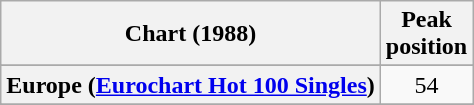<table class="wikitable sortable plainrowheaders" style="text-align:center">
<tr>
<th scope="col">Chart (1988)</th>
<th scope="col">Peak<br>position</th>
</tr>
<tr>
</tr>
<tr>
<th scope="row">Europe (<a href='#'>Eurochart Hot 100 Singles</a>)</th>
<td>54</td>
</tr>
<tr>
</tr>
<tr>
</tr>
<tr>
</tr>
<tr>
</tr>
</table>
